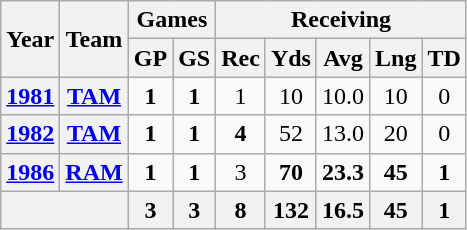<table class="wikitable" style="text-align:center">
<tr>
<th rowspan="2">Year</th>
<th rowspan="2">Team</th>
<th colspan="2">Games</th>
<th colspan="5">Receiving</th>
</tr>
<tr>
<th>GP</th>
<th>GS</th>
<th>Rec</th>
<th>Yds</th>
<th>Avg</th>
<th>Lng</th>
<th>TD</th>
</tr>
<tr>
<th><a href='#'>1981</a></th>
<th><a href='#'>TAM</a></th>
<td><strong>1</strong></td>
<td><strong>1</strong></td>
<td>1</td>
<td>10</td>
<td>10.0</td>
<td>10</td>
<td>0</td>
</tr>
<tr>
<th><a href='#'>1982</a></th>
<th><a href='#'>TAM</a></th>
<td><strong>1</strong></td>
<td><strong>1</strong></td>
<td><strong>4</strong></td>
<td>52</td>
<td>13.0</td>
<td>20</td>
<td>0</td>
</tr>
<tr>
<th><a href='#'>1986</a></th>
<th><a href='#'>RAM</a></th>
<td><strong>1</strong></td>
<td><strong>1</strong></td>
<td>3</td>
<td><strong>70</strong></td>
<td><strong>23.3</strong></td>
<td><strong>45</strong></td>
<td><strong>1</strong></td>
</tr>
<tr>
<th colspan="2"></th>
<th>3</th>
<th>3</th>
<th>8</th>
<th>132</th>
<th>16.5</th>
<th>45</th>
<th>1</th>
</tr>
</table>
